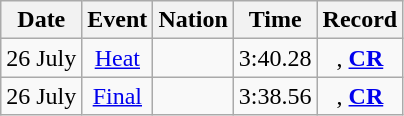<table class="wikitable" style=text-align:center>
<tr>
<th>Date</th>
<th>Event</th>
<th>Nation</th>
<th>Time</th>
<th>Record</th>
</tr>
<tr>
<td>26 July</td>
<td><a href='#'>Heat</a></td>
<td align=left></td>
<td>3:40.28</td>
<td>, <strong><a href='#'>CR</a></strong></td>
</tr>
<tr>
<td>26 July</td>
<td><a href='#'>Final</a></td>
<td align=left></td>
<td>3:38.56</td>
<td>, <strong><a href='#'>CR</a></strong></td>
</tr>
</table>
